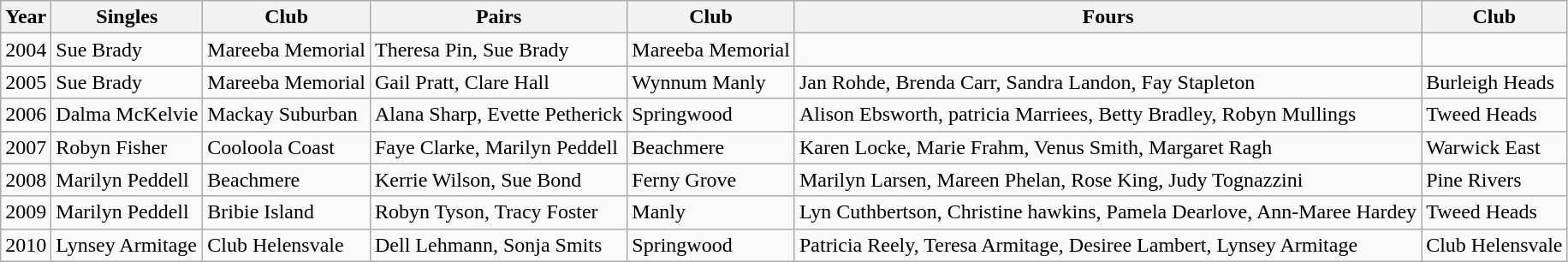<table class="wikitable">
<tr>
<th>Year</th>
<th>Singles</th>
<th>Club</th>
<th>Pairs</th>
<th>Club</th>
<th>Fours</th>
<th>Club</th>
</tr>
<tr>
<td>2004</td>
<td>Sue Brady</td>
<td>Mareeba Memorial</td>
<td>Theresa Pin, Sue Brady</td>
<td>Mareeba Memorial</td>
<td></td>
<td></td>
</tr>
<tr>
<td>2005</td>
<td>Sue Brady</td>
<td>Mareeba Memorial</td>
<td>Gail Pratt, Clare Hall</td>
<td>Wynnum Manly</td>
<td>Jan Rohde, Brenda Carr, Sandra Landon, Fay Stapleton</td>
<td>Burleigh Heads</td>
</tr>
<tr>
<td>2006</td>
<td>Dalma McKelvie</td>
<td>Mackay Suburban</td>
<td>Alana Sharp, Evette Petherick</td>
<td>Springwood</td>
<td>Alison Ebsworth, patricia Marriees, Betty Bradley, Robyn Mullings</td>
<td>Tweed Heads</td>
</tr>
<tr>
<td>2007</td>
<td>Robyn Fisher</td>
<td>Cooloola Coast</td>
<td>Faye Clarke, Marilyn Peddell</td>
<td>Beachmere</td>
<td>Karen Locke, Marie Frahm, Venus Smith, Margaret Ragh</td>
<td>Warwick East</td>
</tr>
<tr>
<td>2008</td>
<td>Marilyn Peddell</td>
<td>Beachmere</td>
<td>Kerrie Wilson, Sue Bond</td>
<td>Ferny Grove</td>
<td>Marilyn Larsen, Mareen Phelan, Rose King, Judy Tognazzini</td>
<td>Pine Rivers</td>
</tr>
<tr>
<td>2009</td>
<td>Marilyn Peddell</td>
<td>Bribie Island</td>
<td>Robyn Tyson, Tracy Foster</td>
<td>Manly</td>
<td>Lyn Cuthbertson, Christine hawkins, Pamela Dearlove, Ann-Maree Hardey</td>
<td>Tweed Heads</td>
</tr>
<tr>
<td>2010</td>
<td>Lynsey Armitage</td>
<td>Club Helensvale</td>
<td>Dell Lehmann, Sonja Smits</td>
<td>Springwood</td>
<td>Patricia Reely, Teresa Armitage, Desiree Lambert, Lynsey Armitage</td>
<td>Club Helensvale</td>
</tr>
</table>
